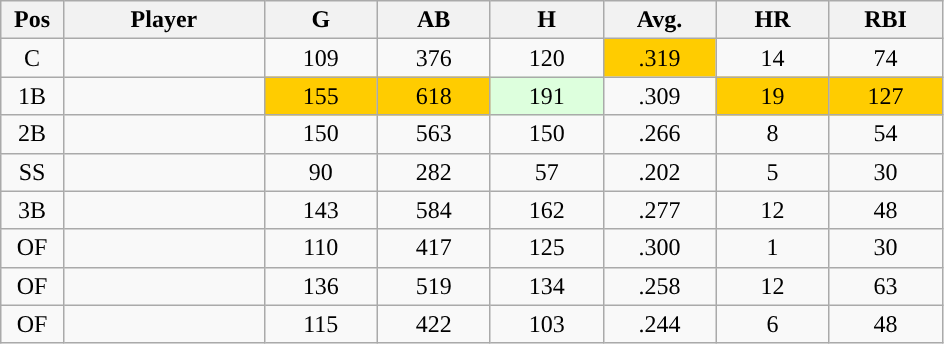<table class="wikitable sortable">
<tr>
<th bgcolor="#DDDDFF" width="5%">Pos</th>
<th bgcolor="#DDDDFF" width="16%">Player</th>
<th bgcolor="#DDDDFF" width="9%">G</th>
<th bgcolor="#DDDDFF" width="9%">AB</th>
<th bgcolor="#DDDDFF" width="9%">H</th>
<th bgcolor="#DDDDFF" width="9%">Avg.</th>
<th bgcolor="#DDDDFF" width="9%">HR</th>
<th bgcolor="#DDDDFF" width="9%">RBI</th>
</tr>
<tr align="center">
<td>C</td>
<td></td>
<td>109</td>
<td>376</td>
<td>120</td>
<td style="background:#fc0;">.319</td>
<td>14</td>
<td>74</td>
</tr>
<tr align="center">
<td>1B</td>
<td></td>
<td style="background:#fc0;">155</td>
<td style="background:#fc0;">618</td>
<td style="background:#DDFFDD;">191</td>
<td>.309</td>
<td style="background:#fc0;">19</td>
<td style="background:#fc0;">127</td>
</tr>
<tr align="center">
<td>2B</td>
<td></td>
<td>150</td>
<td>563</td>
<td>150</td>
<td>.266</td>
<td>8</td>
<td>54</td>
</tr>
<tr align="center">
<td>SS</td>
<td></td>
<td>90</td>
<td>282</td>
<td>57</td>
<td>.202</td>
<td>5</td>
<td>30</td>
</tr>
<tr align="center">
<td>3B</td>
<td></td>
<td>143</td>
<td>584</td>
<td>162</td>
<td>.277</td>
<td>12</td>
<td>48</td>
</tr>
<tr align="center">
<td>OF</td>
<td></td>
<td>110</td>
<td>417</td>
<td>125</td>
<td>.300</td>
<td>1</td>
<td>30</td>
</tr>
<tr align="center">
<td>OF</td>
<td></td>
<td>136</td>
<td>519</td>
<td>134</td>
<td>.258</td>
<td>12</td>
<td>63</td>
</tr>
<tr align="center">
<td>OF</td>
<td></td>
<td>115</td>
<td>422</td>
<td>103</td>
<td>.244</td>
<td>6</td>
<td>48</td>
</tr>
</table>
